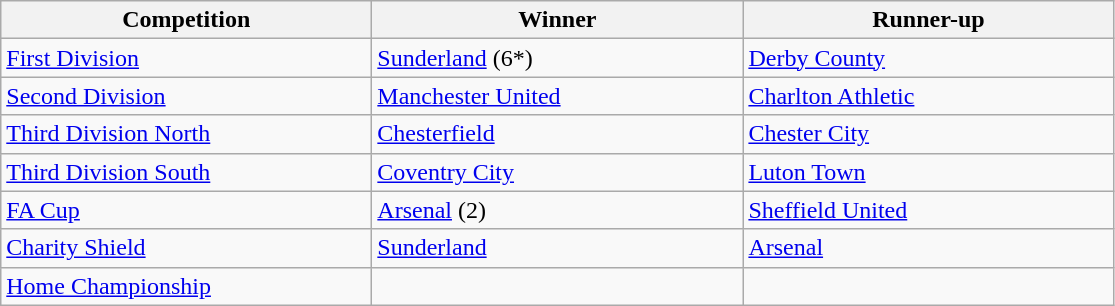<table class="wikitable">
<tr>
<th style="width:15em">Competition</th>
<th style="width:15em">Winner</th>
<th style="width:15em">Runner-up</th>
</tr>
<tr>
<td><a href='#'>First Division</a></td>
<td><a href='#'>Sunderland</a> (6*)</td>
<td><a href='#'>Derby County</a></td>
</tr>
<tr>
<td><a href='#'>Second Division</a></td>
<td><a href='#'>Manchester United</a></td>
<td><a href='#'>Charlton Athletic</a></td>
</tr>
<tr>
<td><a href='#'>Third Division North</a></td>
<td><a href='#'>Chesterfield</a></td>
<td><a href='#'>Chester City</a></td>
</tr>
<tr>
<td><a href='#'>Third Division South</a></td>
<td><a href='#'>Coventry City</a></td>
<td><a href='#'>Luton Town</a></td>
</tr>
<tr>
<td><a href='#'>FA Cup</a></td>
<td><a href='#'>Arsenal</a> (2)</td>
<td><a href='#'>Sheffield United</a></td>
</tr>
<tr>
<td><a href='#'>Charity Shield</a></td>
<td><a href='#'>Sunderland</a></td>
<td><a href='#'>Arsenal</a></td>
</tr>
<tr>
<td><a href='#'>Home Championship</a></td>
<td></td>
<td></td>
</tr>
</table>
